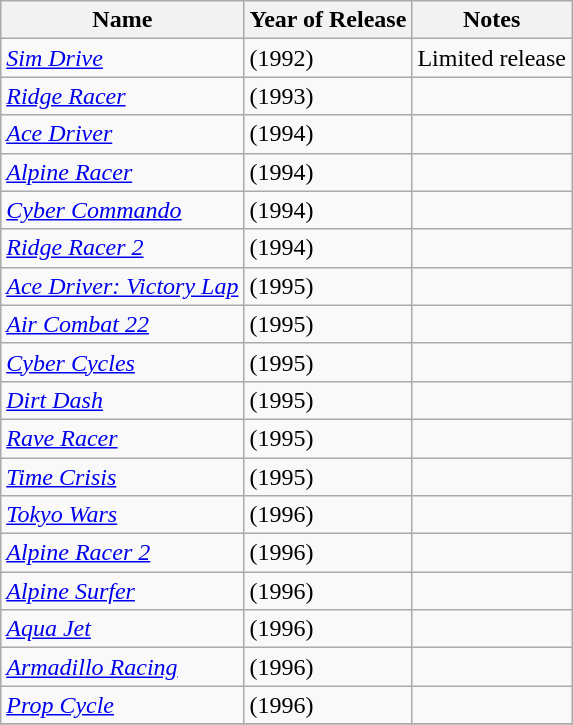<table class="wikitable sortable">
<tr>
<th>Name</th>
<th>Year of Release</th>
<th>Notes</th>
</tr>
<tr>
<td><em><a href='#'>Sim Drive</a></em></td>
<td>(1992)</td>
<td>Limited release</td>
</tr>
<tr>
<td><em><a href='#'>Ridge Racer</a></em></td>
<td>(1993)</td>
<td></td>
</tr>
<tr>
<td><em><a href='#'>Ace Driver</a></em></td>
<td>(1994)</td>
<td></td>
</tr>
<tr>
<td><em><a href='#'>Alpine Racer</a></em></td>
<td>(1994)</td>
<td></td>
</tr>
<tr>
<td><em><a href='#'>Cyber Commando</a></em></td>
<td>(1994)</td>
<td></td>
</tr>
<tr>
<td><em><a href='#'>Ridge Racer 2</a></em></td>
<td>(1994)</td>
<td></td>
</tr>
<tr>
<td><em><a href='#'>Ace Driver: Victory Lap</a></em></td>
<td>(1995)</td>
<td></td>
</tr>
<tr>
<td><em><a href='#'>Air Combat 22</a></em></td>
<td>(1995)</td>
<td></td>
</tr>
<tr>
<td><em><a href='#'>Cyber Cycles</a></em></td>
<td>(1995)</td>
<td></td>
</tr>
<tr>
<td><em><a href='#'>Dirt Dash</a></em></td>
<td>(1995)</td>
<td></td>
</tr>
<tr>
<td><em><a href='#'>Rave Racer</a></em></td>
<td>(1995)</td>
<td></td>
</tr>
<tr>
<td><em><a href='#'>Time Crisis</a></em></td>
<td>(1995)</td>
<td></td>
</tr>
<tr>
<td><em><a href='#'>Tokyo Wars</a></em></td>
<td>(1996)</td>
<td></td>
</tr>
<tr>
<td><em><a href='#'>Alpine Racer 2</a></em></td>
<td>(1996)</td>
<td></td>
</tr>
<tr>
<td><em><a href='#'>Alpine Surfer</a></em></td>
<td>(1996)</td>
<td></td>
</tr>
<tr>
<td><em><a href='#'>Aqua Jet</a></em></td>
<td>(1996)</td>
<td></td>
</tr>
<tr>
<td><em><a href='#'>Armadillo Racing</a></em></td>
<td>(1996)</td>
<td></td>
</tr>
<tr>
<td><em><a href='#'>Prop Cycle</a></em></td>
<td>(1996)</td>
<td></td>
</tr>
<tr>
</tr>
</table>
